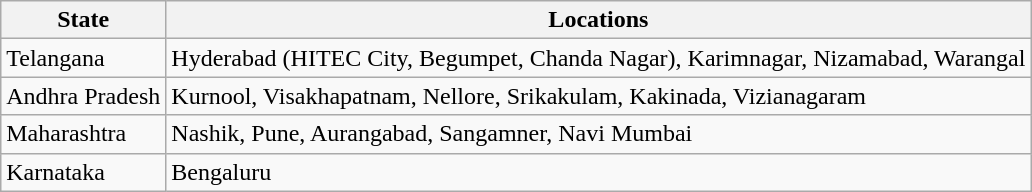<table class="wikitable">
<tr>
<th>State</th>
<th>Locations</th>
</tr>
<tr>
<td>Telangana</td>
<td>Hyderabad (HITEC City, Begumpet, Chanda Nagar), Karimnagar, Nizamabad, Warangal</td>
</tr>
<tr>
<td>Andhra Pradesh</td>
<td>Kurnool, Visakhapatnam, Nellore, Srikakulam, Kakinada, Vizianagaram</td>
</tr>
<tr>
<td>Maharashtra</td>
<td>Nashik, Pune, Aurangabad, Sangamner, Navi Mumbai</td>
</tr>
<tr>
<td>Karnataka</td>
<td>Bengaluru</td>
</tr>
</table>
